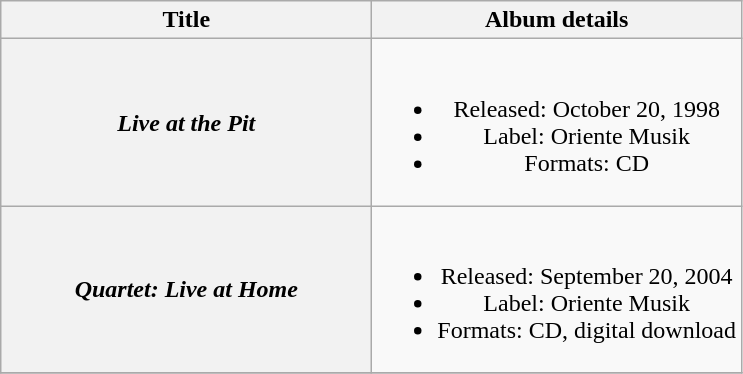<table class="wikitable plainrowheaders" style="text-align:center;">
<tr>
<th scope="col" style="width:15em;">Title</th>
<th scope="col">Album details</th>
</tr>
<tr>
<th scope="row"><em>Live at the Pit</em></th>
<td><br><ul><li>Released: October 20, 1998</li><li>Label: Oriente Musik</li><li>Formats: CD</li></ul></td>
</tr>
<tr>
<th scope="row"><em>Quartet: Live at Home</em></th>
<td><br><ul><li>Released: September 20, 2004</li><li>Label: Oriente Musik</li><li>Formats: CD, digital download</li></ul></td>
</tr>
<tr>
</tr>
</table>
